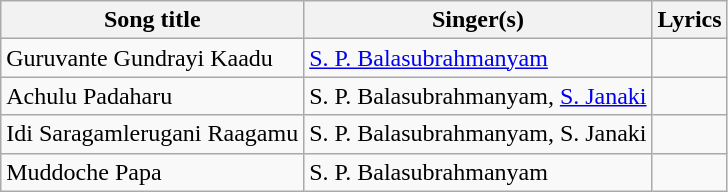<table class="wikitable">
<tr>
<th>Song title</th>
<th>Singer(s)</th>
<th>Lyrics</th>
</tr>
<tr>
<td>Guruvante Gundrayi Kaadu</td>
<td><a href='#'>S. P. Balasubrahmanyam</a></td>
<td></td>
</tr>
<tr>
<td>Achulu Padaharu</td>
<td>S. P. Balasubrahmanyam, <a href='#'>S. Janaki</a></td>
<td></td>
</tr>
<tr>
<td>Idi Saragamlerugani Raagamu</td>
<td>S. P. Balasubrahmanyam, S. Janaki</td>
<td></td>
</tr>
<tr>
<td>Muddoche Papa</td>
<td>S. P. Balasubrahmanyam</td>
<td></td>
</tr>
</table>
